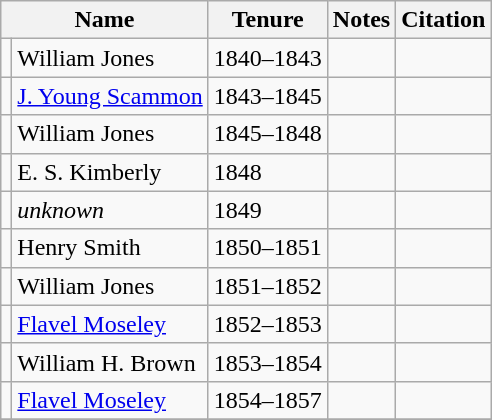<table class="wikitable">
<tr>
<th colspan=2>Name</th>
<th>Tenure</th>
<th>Notes</th>
<th>Citation</th>
</tr>
<tr>
<td></td>
<td>William Jones</td>
<td>1840–1843</td>
<td></td>
<td></td>
</tr>
<tr>
<td></td>
<td><a href='#'>J. Young Scammon</a></td>
<td>1843–1845</td>
<td></td>
<td></td>
</tr>
<tr>
<td></td>
<td>William Jones</td>
<td>1845–1848</td>
<td></td>
<td></td>
</tr>
<tr>
<td></td>
<td>E. S. Kimberly</td>
<td>1848</td>
<td></td>
<td></td>
</tr>
<tr>
<td></td>
<td><em>unknown</em></td>
<td>1849</td>
<td></td>
<td></td>
</tr>
<tr>
<td></td>
<td>Henry Smith</td>
<td>1850–1851</td>
<td></td>
<td></td>
</tr>
<tr>
<td></td>
<td>William Jones</td>
<td>1851–1852</td>
<td></td>
<td></td>
</tr>
<tr>
<td></td>
<td><a href='#'>Flavel Moseley</a></td>
<td>1852–1853</td>
<td></td>
<td></td>
</tr>
<tr>
<td></td>
<td>William H. Brown</td>
<td>1853–1854</td>
<td></td>
<td></td>
</tr>
<tr>
<td></td>
<td><a href='#'>Flavel Moseley</a></td>
<td>1854–1857</td>
<td></td>
<td></td>
</tr>
<tr>
</tr>
</table>
